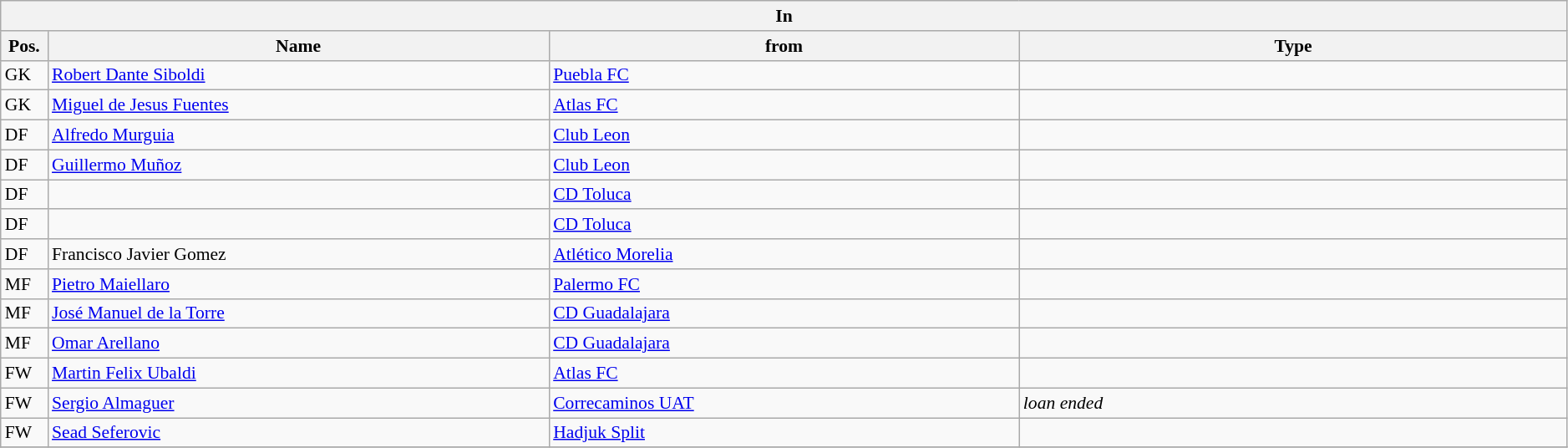<table class="wikitable" style="font-size:90%;width:99%;">
<tr>
<th colspan="4">In</th>
</tr>
<tr>
<th width=3%>Pos.</th>
<th width=32%>Name</th>
<th width=30%>from</th>
<th width=35%>Type</th>
</tr>
<tr>
<td>GK</td>
<td><a href='#'>Robert Dante Siboldi</a></td>
<td><a href='#'>Puebla FC</a></td>
<td></td>
</tr>
<tr>
<td>GK</td>
<td><a href='#'>Miguel de Jesus Fuentes</a></td>
<td><a href='#'>Atlas FC</a></td>
<td></td>
</tr>
<tr>
<td>DF</td>
<td><a href='#'>Alfredo Murguia</a></td>
<td><a href='#'>Club Leon</a></td>
<td></td>
</tr>
<tr>
<td>DF</td>
<td><a href='#'>Guillermo Muñoz</a></td>
<td><a href='#'>Club Leon</a></td>
<td></td>
</tr>
<tr>
<td>DF</td>
<td></td>
<td><a href='#'>CD Toluca</a></td>
<td></td>
</tr>
<tr>
<td>DF</td>
<td></td>
<td><a href='#'>CD Toluca</a></td>
<td></td>
</tr>
<tr>
<td>DF</td>
<td>Francisco Javier Gomez</td>
<td><a href='#'>Atlético Morelia</a></td>
<td></td>
</tr>
<tr>
<td>MF</td>
<td><a href='#'>Pietro Maiellaro</a></td>
<td><a href='#'>Palermo FC</a></td>
<td></td>
</tr>
<tr>
<td>MF</td>
<td><a href='#'>José Manuel de la Torre</a></td>
<td><a href='#'>CD Guadalajara</a></td>
<td></td>
</tr>
<tr>
<td>MF</td>
<td><a href='#'>Omar Arellano</a></td>
<td><a href='#'>CD Guadalajara</a></td>
<td></td>
</tr>
<tr>
<td>FW</td>
<td><a href='#'>Martin Felix Ubaldi</a></td>
<td><a href='#'>Atlas FC</a></td>
<td></td>
</tr>
<tr>
<td>FW</td>
<td><a href='#'>Sergio Almaguer</a></td>
<td><a href='#'>Correcaminos UAT</a></td>
<td><em>loan ended</em></td>
</tr>
<tr>
<td>FW</td>
<td><a href='#'>Sead Seferovic</a></td>
<td><a href='#'>Hadjuk Split</a></td>
<td></td>
</tr>
<tr>
</tr>
</table>
